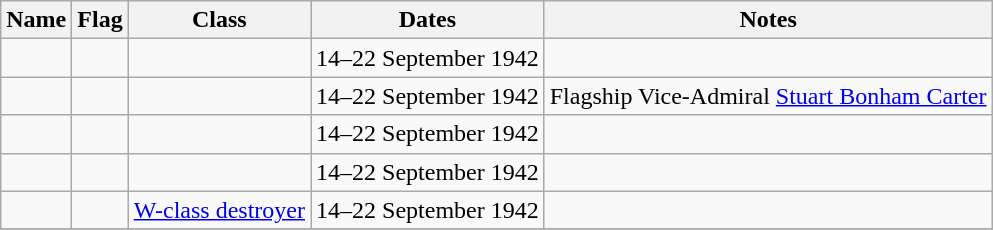<table class="wikitable sortable">
<tr>
<th>Name</th>
<th>Flag</th>
<th>Class</th>
<th>Dates</th>
<th>Notes</th>
</tr>
<tr>
<td></td>
<td></td>
<td></td>
<td>14–22 September 1942</td>
<td></td>
</tr>
<tr>
<td></td>
<td></td>
<td></td>
<td>14–22 September 1942</td>
<td>Flagship Vice-Admiral <a href='#'>Stuart Bonham Carter</a></td>
</tr>
<tr>
<td></td>
<td></td>
<td></td>
<td>14–22 September 1942</td>
<td></td>
</tr>
<tr>
<td></td>
<td></td>
<td></td>
<td>14–22 September 1942</td>
<td></td>
</tr>
<tr>
<td></td>
<td></td>
<td><a href='#'>W-class destroyer</a></td>
<td>14–22 September 1942</td>
<td></td>
</tr>
<tr>
</tr>
</table>
